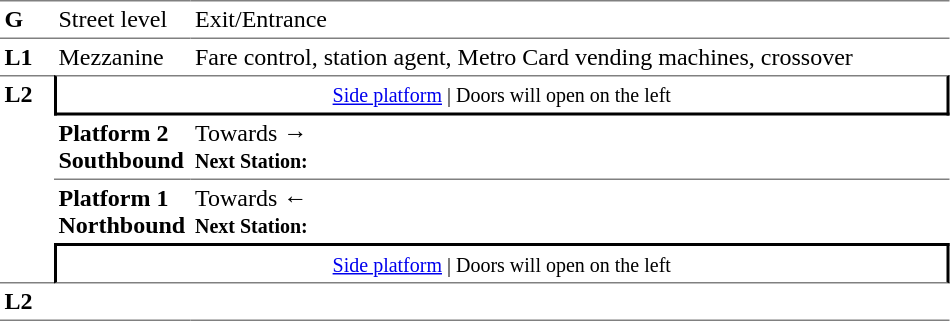<table table border=0 cellspacing=0 cellpadding=3>
<tr>
<td style="border-bottom:solid 1px gray;border-top:solid 1px gray;" width=30 valign=top><strong>G</strong></td>
<td style="border-top:solid 1px gray;border-bottom:solid 1px gray;" width=85 valign=top>Street level</td>
<td style="border-top:solid 1px gray;border-bottom:solid 1px gray;" width=500 valign=top>Exit/Entrance</td>
</tr>
<tr>
<td valign=top><strong>L1</strong></td>
<td valign=top>Mezzanine</td>
<td valign=top>Fare control, station agent, Metro Card vending machines, crossover<br></td>
</tr>
<tr>
<td style="border-top:solid 1px gray;border-bottom:solid 1px gray;" width=30 rowspan=4 valign=top><strong>L2</strong></td>
<td style="border-top:solid 1px gray;border-right:solid 2px black;border-left:solid 2px black;border-bottom:solid 2px black;text-align:center;" colspan=2><small><a href='#'>Side platform</a> | Doors will open on the left </small></td>
</tr>
<tr>
<td style="border-bottom:solid 1px gray;" width=85><span><strong>Platform 2</strong><br><strong>Southbound</strong></span></td>
<td style="border-bottom:solid 1px gray;" width=500>Towards → <br><small><strong>Next Station:</strong> </small></td>
</tr>
<tr>
<td><span><strong>Platform 1</strong><br><strong>Northbound</strong></span></td>
<td>Towards ← <br><small><strong>Next Station:</strong> </small></td>
</tr>
<tr>
<td style="border-top:solid 2px black;border-right:solid 2px black;border-left:solid 2px black;border-bottom:solid 1px gray;" colspan=2  align=center><small><a href='#'>Side platform</a> | Doors will open on the left </small></td>
</tr>
<tr>
<td style="border-bottom:solid 1px gray;" width=30 rowspan=2 valign=top><strong>L2</strong></td>
<td style="border-bottom:solid 1px gray;" width=85></td>
<td style="border-bottom:solid 1px gray;" width=500></td>
</tr>
<tr>
</tr>
</table>
